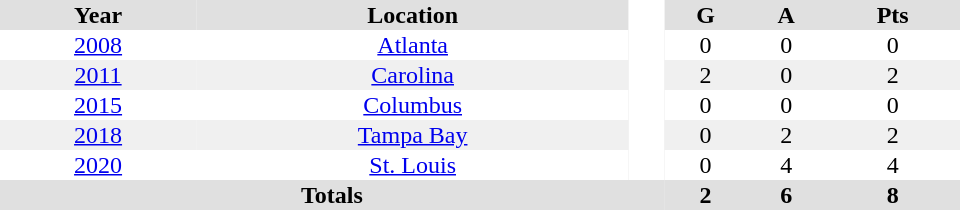<table border="0" cellpadding="1" cellspacing="0" style="text-align:center; width:40em;">
<tr bgcolor="#e0e0e0">
<th>Year</th>
<th>Location</th>
<th rowspan="12" bgcolor="#ffffff"> </th>
<th>G</th>
<th>A</th>
<th>Pts</th>
</tr>
<tr>
<td><a href='#'>2008</a></td>
<td><a href='#'>Atlanta</a></td>
<td>0</td>
<td>0</td>
<td>0</td>
</tr>
<tr bgcolor="#f0f0f0">
<td><a href='#'>2011</a></td>
<td><a href='#'>Carolina</a></td>
<td>2</td>
<td>0</td>
<td>2</td>
</tr>
<tr>
<td><a href='#'>2015</a></td>
<td><a href='#'>Columbus</a></td>
<td>0</td>
<td>0</td>
<td>0</td>
</tr>
<tr bgcolor="#f0f0f0">
<td><a href='#'>2018</a></td>
<td><a href='#'>Tampa Bay</a></td>
<td>0</td>
<td>2</td>
<td>2</td>
</tr>
<tr>
<td><a href='#'>2020</a></td>
<td><a href='#'>St. Louis</a></td>
<td>0</td>
<td>4</td>
<td>4</td>
</tr>
<tr bgcolor="#e0e0e0">
<th colspan="3">Totals</th>
<th>2</th>
<th>6</th>
<th>8</th>
</tr>
</table>
